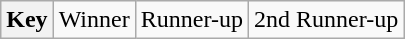<table class="wikitable">
<tr>
<th>Key</th>
<td> Winner</td>
<td> Runner-up</td>
<td> 2nd Runner-up</td>
</tr>
</table>
